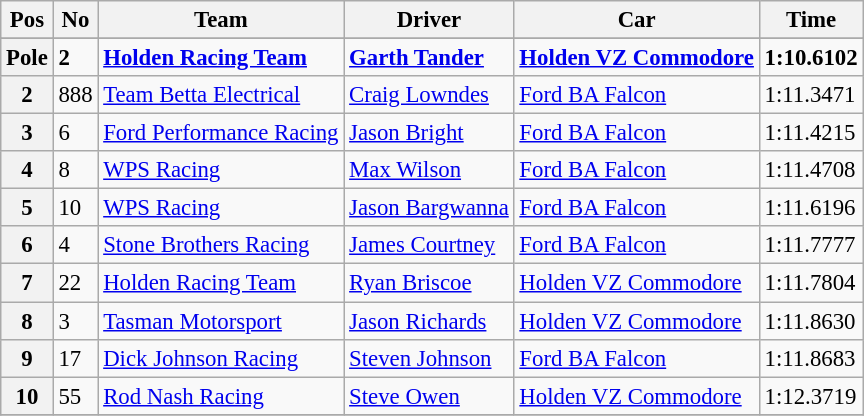<table class="wikitable" style="font-size: 95%;">
<tr>
<th>Pos</th>
<th>No</th>
<th>Team</th>
<th>Driver</th>
<th>Car</th>
<th>Time</th>
</tr>
<tr>
</tr>
<tr style="font-weight:bold">
<th>Pole</th>
<td>2</td>
<td><a href='#'>Holden Racing Team</a></td>
<td> <a href='#'>Garth Tander</a></td>
<td><a href='#'>Holden VZ Commodore</a></td>
<td>1:10.6102</td>
</tr>
<tr>
<th>2</th>
<td>888</td>
<td><a href='#'>Team Betta Electrical</a></td>
<td> <a href='#'>Craig Lowndes</a></td>
<td><a href='#'>Ford BA Falcon</a></td>
<td>1:11.3471</td>
</tr>
<tr>
<th>3</th>
<td>6</td>
<td><a href='#'>Ford Performance Racing</a></td>
<td> <a href='#'>Jason Bright</a></td>
<td><a href='#'>Ford BA Falcon</a></td>
<td>1:11.4215</td>
</tr>
<tr>
<th>4</th>
<td>8</td>
<td><a href='#'>WPS Racing</a></td>
<td> <a href='#'>Max Wilson</a></td>
<td><a href='#'>Ford BA Falcon</a></td>
<td>1:11.4708</td>
</tr>
<tr>
<th>5</th>
<td>10</td>
<td><a href='#'>WPS Racing</a></td>
<td> <a href='#'>Jason Bargwanna</a></td>
<td><a href='#'>Ford BA Falcon</a></td>
<td>1:11.6196</td>
</tr>
<tr>
<th>6</th>
<td>4</td>
<td><a href='#'>Stone Brothers Racing</a></td>
<td> <a href='#'>James Courtney</a></td>
<td><a href='#'>Ford BA Falcon</a></td>
<td>1:11.7777</td>
</tr>
<tr>
<th>7</th>
<td>22</td>
<td><a href='#'>Holden Racing Team</a></td>
<td> <a href='#'>Ryan Briscoe</a></td>
<td><a href='#'>Holden VZ Commodore</a></td>
<td>1:11.7804</td>
</tr>
<tr>
<th>8</th>
<td>3</td>
<td><a href='#'>Tasman Motorsport</a></td>
<td> <a href='#'>Jason Richards</a></td>
<td><a href='#'>Holden VZ Commodore</a></td>
<td>1:11.8630</td>
</tr>
<tr>
<th>9</th>
<td>17</td>
<td><a href='#'>Dick Johnson Racing</a></td>
<td> <a href='#'>Steven Johnson</a></td>
<td><a href='#'>Ford BA Falcon</a></td>
<td>1:11.8683</td>
</tr>
<tr>
<th>10</th>
<td>55</td>
<td><a href='#'>Rod Nash Racing</a></td>
<td> <a href='#'>Steve Owen</a></td>
<td><a href='#'>Holden VZ Commodore</a></td>
<td>1:12.3719</td>
</tr>
<tr>
</tr>
</table>
